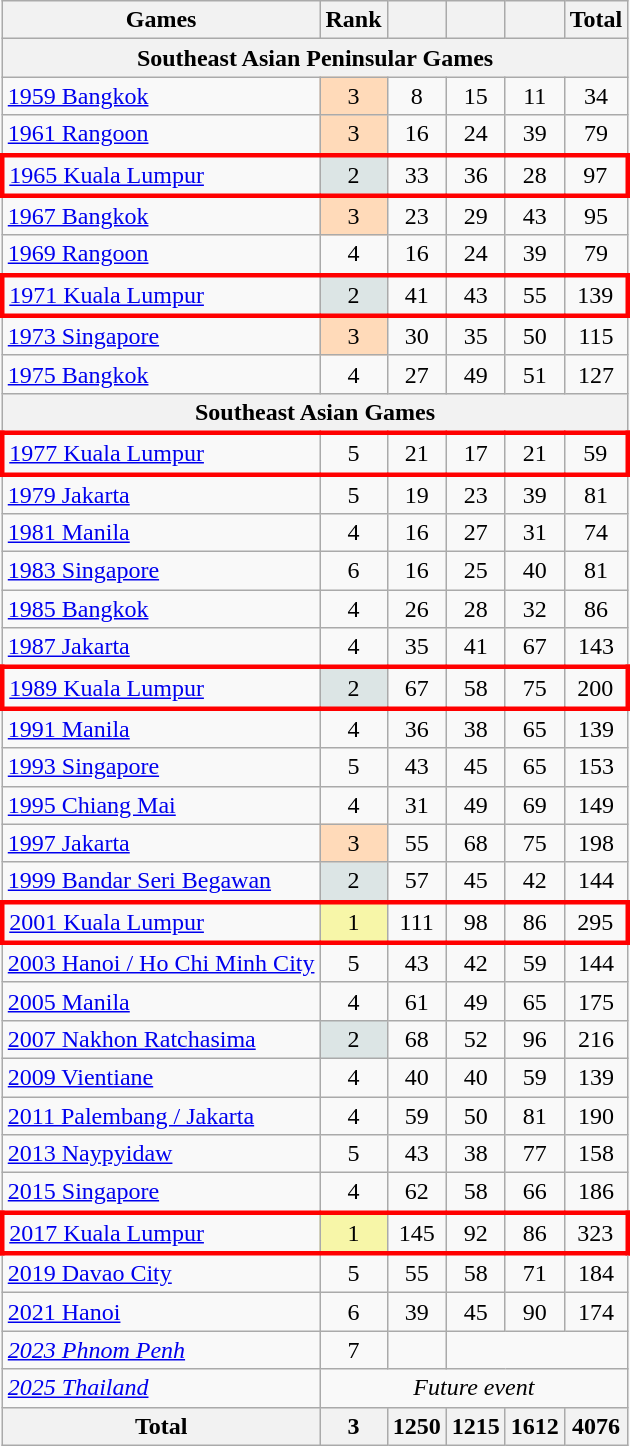<table class="wikitable sortable" style="margin-top:0em; text-align:center; font-size:100%;">
<tr>
<th>Games</th>
<th style="width:2em;">Rank</th>
<th style="width:2em;"></th>
<th style="width:2em;"></th>
<th style="width:2em;"></th>
<th style="width:2em;">Total</th>
</tr>
<tr>
<th colspan=6><strong>Southeast Asian Peninsular Games</strong></th>
</tr>
<tr>
<td align=left><a href='#'>1959 Bangkok</a></td>
<td bgcolor=ffdab9>3</td>
<td>8</td>
<td>15</td>
<td>11</td>
<td>34</td>
</tr>
<tr>
<td align=left><a href='#'>1961 Rangoon</a></td>
<td bgcolor=ffdab9>3</td>
<td>16</td>
<td>24</td>
<td>39</td>
<td>79</td>
</tr>
<tr style="border: 3px solid red">
<td align=left><a href='#'>1965 Kuala Lumpur</a></td>
<td bgcolor=dce5e5>2</td>
<td>33</td>
<td>36</td>
<td>28</td>
<td>97</td>
</tr>
<tr>
<td align=left><a href='#'>1967 Bangkok</a></td>
<td bgcolor=ffdab9>3</td>
<td>23</td>
<td>29</td>
<td>43</td>
<td>95</td>
</tr>
<tr>
<td align=left><a href='#'>1969 Rangoon</a></td>
<td>4</td>
<td>16</td>
<td>24</td>
<td>39</td>
<td>79</td>
</tr>
<tr style="border: 3px solid red">
<td align=left><a href='#'>1971 Kuala Lumpur</a></td>
<td bgcolor=dce5e5>2</td>
<td>41</td>
<td>43</td>
<td>55</td>
<td>139</td>
</tr>
<tr>
<td align=left><a href='#'>1973 Singapore</a></td>
<td bgcolor=ffdab9>3</td>
<td>30</td>
<td>35</td>
<td>50</td>
<td>115</td>
</tr>
<tr>
<td align=left><a href='#'>1975 Bangkok</a></td>
<td>4</td>
<td>27</td>
<td>49</td>
<td>51</td>
<td>127</td>
</tr>
<tr>
<th colspan=6><strong>Southeast Asian Games</strong></th>
</tr>
<tr style="border: 3px solid red">
<td align=left><a href='#'>1977 Kuala Lumpur</a></td>
<td>5</td>
<td>21</td>
<td>17</td>
<td>21</td>
<td>59</td>
</tr>
<tr>
<td align=left><a href='#'>1979 Jakarta</a></td>
<td>5</td>
<td>19</td>
<td>23</td>
<td>39</td>
<td>81</td>
</tr>
<tr>
<td align=left><a href='#'>1981 Manila</a></td>
<td>4</td>
<td>16</td>
<td>27</td>
<td>31</td>
<td>74</td>
</tr>
<tr>
<td align=left><a href='#'>1983 Singapore</a></td>
<td>6</td>
<td>16</td>
<td>25</td>
<td>40</td>
<td>81</td>
</tr>
<tr>
<td align=left><a href='#'>1985 Bangkok</a></td>
<td>4</td>
<td>26</td>
<td>28</td>
<td>32</td>
<td>86</td>
</tr>
<tr>
<td align=left><a href='#'>1987 Jakarta</a></td>
<td>4</td>
<td>35</td>
<td>41</td>
<td>67</td>
<td>143</td>
</tr>
<tr style="border: 3px solid red">
<td align=left><a href='#'>1989 Kuala Lumpur</a></td>
<td bgcolor=dce5e5>2</td>
<td>67</td>
<td>58</td>
<td>75</td>
<td>200</td>
</tr>
<tr>
<td align=left><a href='#'>1991 Manila</a></td>
<td>4</td>
<td>36</td>
<td>38</td>
<td>65</td>
<td>139</td>
</tr>
<tr>
<td align=left><a href='#'>1993 Singapore</a></td>
<td>5</td>
<td>43</td>
<td>45</td>
<td>65</td>
<td>153</td>
</tr>
<tr>
<td align=left><a href='#'>1995 Chiang Mai</a></td>
<td>4</td>
<td>31</td>
<td>49</td>
<td>69</td>
<td>149</td>
</tr>
<tr>
<td align=left><a href='#'>1997 Jakarta</a></td>
<td bgcolor=ffdab9>3</td>
<td>55</td>
<td>68</td>
<td>75</td>
<td>198</td>
</tr>
<tr>
<td align=left><a href='#'>1999 Bandar Seri Begawan</a></td>
<td bgcolor=dce5e5>2</td>
<td>57</td>
<td>45</td>
<td>42</td>
<td>144</td>
</tr>
<tr style="border: 3px solid red">
<td align=left><a href='#'>2001 Kuala Lumpur</a></td>
<td bgcolor=f7f6a8>1</td>
<td>111</td>
<td>98</td>
<td>86</td>
<td>295</td>
</tr>
<tr>
<td align=left><a href='#'>2003 Hanoi / Ho Chi Minh City</a></td>
<td>5</td>
<td>43</td>
<td>42</td>
<td>59</td>
<td>144</td>
</tr>
<tr>
<td align=left><a href='#'>2005 Manila</a></td>
<td>4</td>
<td>61</td>
<td>49</td>
<td>65</td>
<td>175</td>
</tr>
<tr>
<td align=left><a href='#'>2007 Nakhon Ratchasima</a></td>
<td bgcolor=dce5e5>2</td>
<td>68</td>
<td>52</td>
<td>96</td>
<td>216</td>
</tr>
<tr>
<td align=left><a href='#'>2009 Vientiane</a></td>
<td>4</td>
<td>40</td>
<td>40</td>
<td>59</td>
<td>139</td>
</tr>
<tr>
<td align=left><a href='#'>2011 Palembang / Jakarta</a></td>
<td>4</td>
<td>59</td>
<td>50</td>
<td>81</td>
<td>190</td>
</tr>
<tr>
<td align=left><a href='#'>2013 Naypyidaw</a></td>
<td>5</td>
<td>43</td>
<td>38</td>
<td>77</td>
<td>158</td>
</tr>
<tr>
<td align=left><a href='#'>2015 Singapore</a></td>
<td>4</td>
<td>62</td>
<td>58</td>
<td>66</td>
<td>186</td>
</tr>
<tr style="border: 3px solid red">
<td align=left><a href='#'>2017 Kuala Lumpur</a></td>
<td bgcolor=f7f6a8>1</td>
<td>145</td>
<td>92</td>
<td>86</td>
<td>323</td>
</tr>
<tr>
<td align=left><a href='#'>2019 Davao City</a></td>
<td>5</td>
<td>55</td>
<td>58</td>
<td>71</td>
<td>184</td>
</tr>
<tr>
<td align=left><a href='#'>2021 Hanoi</a></td>
<td>6</td>
<td>39</td>
<td>45</td>
<td>90</td>
<td>174</td>
</tr>
<tr>
<td align=left><em><a href='#'>2023 Phnom Penh</a></em></td>
<td>7</td>
<td></td>
</tr>
<tr>
<td align=left><em><a href='#'>2025 Thailand</a></em></td>
<td colspan=5><em>Future event</em></td>
</tr>
<tr>
<th>Total</th>
<th>3</th>
<th>1250</th>
<th>1215</th>
<th>1612</th>
<th>4076</th>
</tr>
</table>
